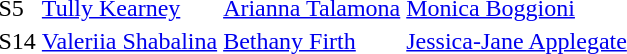<table>
<tr>
<td>S5</td>
<td><a href='#'>Tully Kearney</a><br></td>
<td><a href='#'>Arianna Talamona</a><br></td>
<td><a href='#'>Monica Boggioni</a><br></td>
</tr>
<tr>
<td>S14</td>
<td><a href='#'>Valeriia Shabalina</a><br></td>
<td><a href='#'>Bethany Firth</a><br></td>
<td><a href='#'>Jessica-Jane Applegate</a><br></td>
</tr>
</table>
